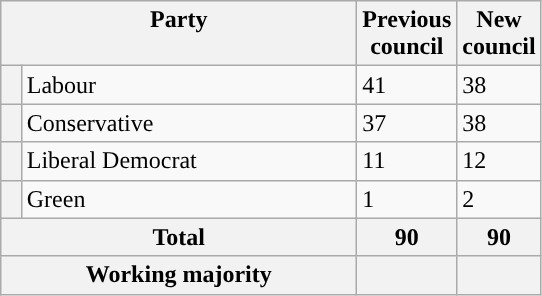<table class="wikitable">
<tr>
<th valign=top colspan="2" style="width: 230px">Party</th>
<th valign=top style="width: 30px">Previous council</th>
<th valign=top style="width: 30px">New council</th>
</tr>
<tr>
<th style="background-color: "></th>
<td>Labour</td>
<td>41</td>
<td>38</td>
</tr>
<tr>
<th style="background-color: "></th>
<td>Conservative</td>
<td>37</td>
<td>38</td>
</tr>
<tr>
<th style="background-color: "></th>
<td>Liberal Democrat</td>
<td>11</td>
<td>12</td>
</tr>
<tr>
<th style="background-color: "></th>
<td>Green</td>
<td>1</td>
<td>2</td>
</tr>
<tr>
<th colspan=2>Total</th>
<th style="text-align: center">90</th>
<th colspan=3>90</th>
</tr>
<tr>
<th colspan=2>Working majority</th>
<th></th>
<th></th>
</tr>
</table>
